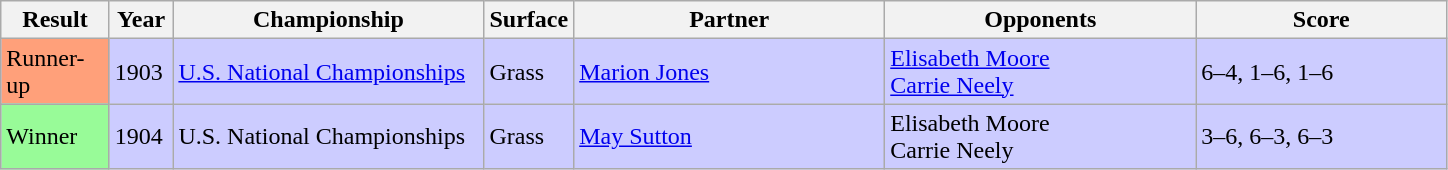<table class="sortable wikitable">
<tr>
<th style="width:65px">Result</th>
<th style="width:35px">Year</th>
<th style="width:200px">Championship</th>
<th style="width:50px">Surface</th>
<th style="width:200px">Partner</th>
<th style="width:200px">Opponents</th>
<th style="width:160px" class="unsortable">Score</th>
</tr>
<tr style="background:#ccf;">
<td style="background:#ffa07a;">Runner-up</td>
<td>1903</td>
<td><a href='#'>U.S. National Championships</a></td>
<td>Grass</td>
<td> <a href='#'>Marion Jones</a></td>
<td>  <a href='#'>Elisabeth Moore</a><br>   <a href='#'>Carrie Neely</a></td>
<td>6–4, 1–6, 1–6</td>
</tr>
<tr style="background:#ccf;">
<td style="background:#98fb98;">Winner</td>
<td>1904</td>
<td>U.S. National Championships</td>
<td>Grass</td>
<td> <a href='#'>May Sutton</a></td>
<td> Elisabeth Moore<br>  Carrie Neely</td>
<td>3–6, 6–3, 6–3</td>
</tr>
</table>
